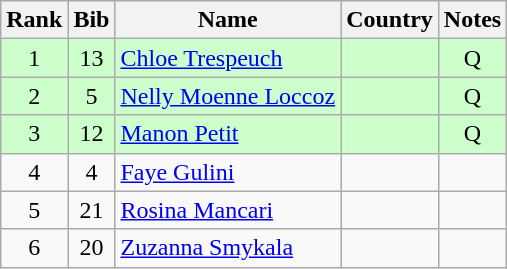<table class="wikitable" style="text-align:center;">
<tr>
<th>Rank</th>
<th>Bib</th>
<th>Name</th>
<th>Country</th>
<th>Notes</th>
</tr>
<tr bgcolor="#ccffcc">
<td>1</td>
<td>13</td>
<td align=left><a href='#'>Chloe Trespeuch</a></td>
<td align=left></td>
<td>Q</td>
</tr>
<tr bgcolor="#ccffcc">
<td>2</td>
<td>5</td>
<td align=left><a href='#'>Nelly Moenne Loccoz</a></td>
<td align=left></td>
<td>Q</td>
</tr>
<tr bgcolor="#ccffcc">
<td>3</td>
<td>12</td>
<td align=left><a href='#'>Manon Petit</a></td>
<td align=left></td>
<td>Q</td>
</tr>
<tr>
<td>4</td>
<td>4</td>
<td align=left><a href='#'>Faye Gulini</a></td>
<td align=left></td>
<td></td>
</tr>
<tr>
<td>5</td>
<td>21</td>
<td align=left><a href='#'>Rosina Mancari</a></td>
<td align=left></td>
<td></td>
</tr>
<tr>
<td>6</td>
<td>20</td>
<td align=left><a href='#'>Zuzanna Smykala</a></td>
<td align=left></td>
<td></td>
</tr>
</table>
